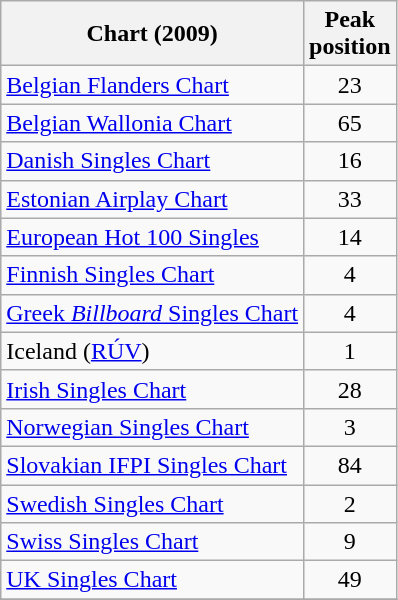<table class="wikitable sortable">
<tr>
<th>Chart (2009)</th>
<th>Peak<br>position</th>
</tr>
<tr>
<td align="left"><a href='#'>Belgian Flanders Chart</a></td>
<td align="center">23</td>
</tr>
<tr>
<td align="left"><a href='#'>Belgian Wallonia Chart</a></td>
<td align="center">65</td>
</tr>
<tr>
<td><a href='#'>Danish Singles Chart</a></td>
<td align="center">16</td>
</tr>
<tr>
<td><a href='#'>Estonian Airplay Chart</a></td>
<td align="center">33</td>
</tr>
<tr>
<td><a href='#'>European Hot 100 Singles</a></td>
<td align="center">14</td>
</tr>
<tr>
<td><a href='#'>Finnish Singles Chart</a></td>
<td align="center">4</td>
</tr>
<tr>
<td align="left"><a href='#'>Greek <em>Billboard</em> Singles Chart</a></td>
<td align="center">4</td>
</tr>
<tr>
<td>Iceland (<a href='#'>RÚV</a>)</td>
<td align="center">1</td>
</tr>
<tr>
<td><a href='#'>Irish Singles Chart</a></td>
<td align="center">28</td>
</tr>
<tr>
<td><a href='#'>Norwegian Singles Chart</a></td>
<td align="center">3</td>
</tr>
<tr>
<td align="left"><a href='#'>Slovakian IFPI Singles Chart</a></td>
<td align="center">84</td>
</tr>
<tr>
<td><a href='#'>Swedish Singles Chart</a></td>
<td align="center">2</td>
</tr>
<tr>
<td><a href='#'>Swiss Singles Chart</a></td>
<td align="center">9</td>
</tr>
<tr>
<td><a href='#'>UK Singles Chart</a></td>
<td align="center">49</td>
</tr>
<tr>
</tr>
</table>
